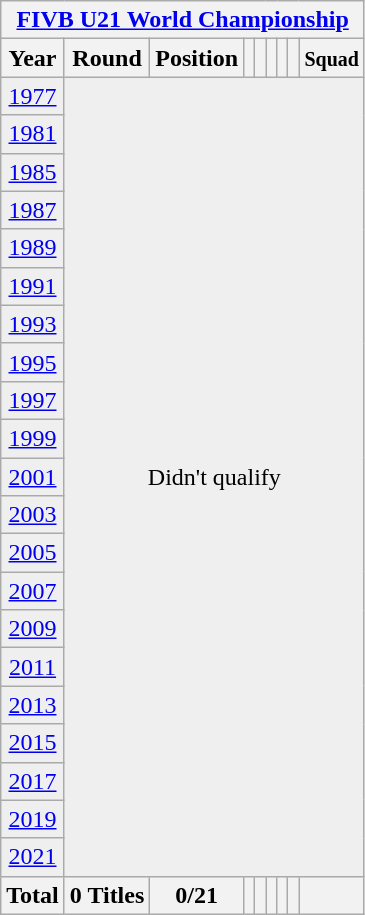<table class="wikitable" style="text-align: center;">
<tr>
<th colspan=9><a href='#'>FIVB U21 World Championship</a></th>
</tr>
<tr>
<th>Year</th>
<th>Round</th>
<th>Position</th>
<th></th>
<th></th>
<th></th>
<th></th>
<th></th>
<th><small>Squad</small></th>
</tr>
<tr bgcolor="efefef">
<td> <a href='#'>1977</a></td>
<td colspan=9 rowspan=21>Didn't qualify</td>
</tr>
<tr bgcolor="efefef">
<td> <a href='#'>1981</a></td>
</tr>
<tr bgcolor="efefef">
<td> <a href='#'>1985</a></td>
</tr>
<tr bgcolor="efefef">
<td> <a href='#'>1987</a></td>
</tr>
<tr bgcolor="efefef">
<td> <a href='#'>1989</a></td>
</tr>
<tr bgcolor="efefef">
<td> <a href='#'>1991</a></td>
</tr>
<tr bgcolor="efefef">
<td> <a href='#'>1993</a></td>
</tr>
<tr bgcolor="efefef">
<td> <a href='#'>1995</a></td>
</tr>
<tr bgcolor="efefef">
<td> <a href='#'>1997</a></td>
</tr>
<tr bgcolor="efefef">
<td> <a href='#'>1999</a></td>
</tr>
<tr bgcolor="efefef">
<td> <a href='#'>2001</a></td>
</tr>
<tr bgcolor="efefef">
<td> <a href='#'>2003</a></td>
</tr>
<tr bgcolor="efefef">
<td> <a href='#'>2005</a></td>
</tr>
<tr bgcolor="efefef">
<td> <a href='#'>2007</a></td>
</tr>
<tr bgcolor="efefef">
<td> <a href='#'>2009</a></td>
</tr>
<tr bgcolor="efefef">
<td> <a href='#'>2011</a></td>
</tr>
<tr bgcolor="efefef">
<td> <a href='#'>2013</a></td>
</tr>
<tr bgcolor="efefef">
<td> <a href='#'>2015</a></td>
</tr>
<tr bgcolor="efefef">
<td> <a href='#'>2017</a></td>
</tr>
<tr bgcolor="efefef">
<td> <a href='#'>2019</a></td>
</tr>
<tr bgcolor="efefef">
<td>  <a href='#'>2021</a></td>
</tr>
<tr>
<th>Total</th>
<th>0 Titles</th>
<th>0/21</th>
<th></th>
<th></th>
<th></th>
<th></th>
<th></th>
<th></th>
</tr>
</table>
